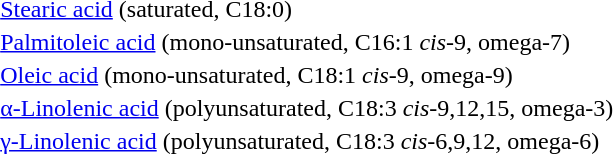<table style="margin-left:1em;margin-right:auto;">
<tr>
<td style="text-align:right;padding-right:1.3em;"></td>
<td><a href='#'>Stearic acid</a> (saturated, C18:0)</td>
</tr>
<tr>
<td style="text-align:right;padding-right:1.8em;"></td>
<td><a href='#'>Palmitoleic acid</a> (mono-unsaturated, C16:1 <em>cis</em>-9,  omega-7)</td>
</tr>
<tr>
<td style="text-align:right;padding-right:1.8em;"></td>
<td><a href='#'>Oleic acid</a> (mono-unsaturated, C18:1 <em>cis</em>-9, omega-9)</td>
</tr>
<tr>
<td style="text-align:right;padding-right:0.7em;"></td>
<td><a href='#'>α-Linolenic acid</a> (polyunsaturated, C18:3 <em>cis</em>-9,12,15, omega-3)</td>
</tr>
<tr>
<td style="text-align:right;padding-right:0.6em;"></td>
<td><a href='#'>γ-Linolenic acid</a> (polyunsaturated, C18:3 <em>cis</em>-6,9,12, omega-6)</td>
</tr>
</table>
